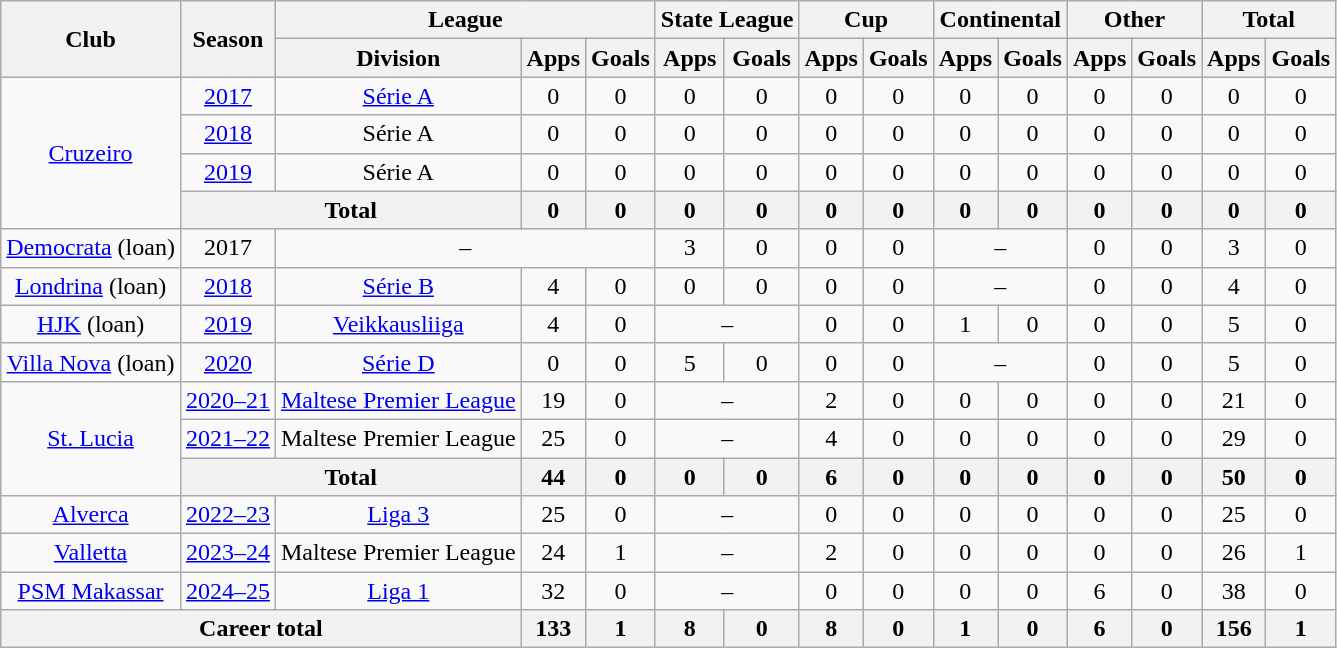<table class="wikitable" style="text-align: center">
<tr>
<th rowspan="2">Club</th>
<th rowspan="2">Season</th>
<th colspan="3">League</th>
<th colspan="2">State League</th>
<th colspan="2">Cup</th>
<th colspan="2">Continental</th>
<th colspan="2">Other</th>
<th colspan="2">Total</th>
</tr>
<tr>
<th>Division</th>
<th>Apps</th>
<th>Goals</th>
<th>Apps</th>
<th>Goals</th>
<th>Apps</th>
<th>Goals</th>
<th>Apps</th>
<th>Goals</th>
<th>Apps</th>
<th>Goals</th>
<th>Apps</th>
<th>Goals</th>
</tr>
<tr>
<td rowspan="4"><a href='#'>Cruzeiro</a></td>
<td><a href='#'>2017</a></td>
<td rowspan="1"><a href='#'>Série A</a></td>
<td>0</td>
<td>0</td>
<td>0</td>
<td>0</td>
<td>0</td>
<td>0</td>
<td>0</td>
<td>0</td>
<td>0</td>
<td>0</td>
<td>0</td>
<td>0</td>
</tr>
<tr>
<td><a href='#'>2018</a></td>
<td>Série A</td>
<td>0</td>
<td>0</td>
<td>0</td>
<td>0</td>
<td>0</td>
<td>0</td>
<td>0</td>
<td>0</td>
<td>0</td>
<td>0</td>
<td>0</td>
<td>0</td>
</tr>
<tr>
<td><a href='#'>2019</a></td>
<td>Série A</td>
<td>0</td>
<td>0</td>
<td>0</td>
<td>0</td>
<td>0</td>
<td>0</td>
<td>0</td>
<td>0</td>
<td>0</td>
<td>0</td>
<td>0</td>
<td>0</td>
</tr>
<tr>
<th colspan="2"><strong>Total</strong></th>
<th>0</th>
<th>0</th>
<th>0</th>
<th>0</th>
<th>0</th>
<th>0</th>
<th>0</th>
<th>0</th>
<th>0</th>
<th>0</th>
<th>0</th>
<th>0</th>
</tr>
<tr>
<td><a href='#'>Democrata</a> (loan)</td>
<td>2017</td>
<td colspan="3">–</td>
<td>3</td>
<td>0</td>
<td>0</td>
<td>0</td>
<td colspan="2">–</td>
<td>0</td>
<td>0</td>
<td>3</td>
<td>0</td>
</tr>
<tr>
<td><a href='#'>Londrina</a> (loan)</td>
<td><a href='#'>2018</a></td>
<td><a href='#'>Série B</a></td>
<td>4</td>
<td>0</td>
<td>0</td>
<td>0</td>
<td>0</td>
<td>0</td>
<td colspan="2">–</td>
<td>0</td>
<td>0</td>
<td>4</td>
<td>0</td>
</tr>
<tr>
<td><a href='#'>HJK</a> (loan)</td>
<td><a href='#'>2019</a></td>
<td><a href='#'>Veikkausliiga</a></td>
<td>4</td>
<td>0</td>
<td colspan="2">–</td>
<td>0</td>
<td>0</td>
<td>1</td>
<td>0</td>
<td>0</td>
<td>0</td>
<td>5</td>
<td>0</td>
</tr>
<tr>
<td><a href='#'>Villa Nova</a> (loan)</td>
<td><a href='#'>2020</a></td>
<td><a href='#'>Série D</a></td>
<td>0</td>
<td>0</td>
<td>5</td>
<td>0</td>
<td>0</td>
<td>0</td>
<td colspan="2">–</td>
<td>0</td>
<td>0</td>
<td>5</td>
<td>0</td>
</tr>
<tr>
<td rowspan="3"><a href='#'>St. Lucia</a></td>
<td><a href='#'>2020–21</a></td>
<td><a href='#'>Maltese Premier League</a></td>
<td>19</td>
<td>0</td>
<td colspan="2">–</td>
<td>2</td>
<td>0</td>
<td>0</td>
<td>0</td>
<td>0</td>
<td>0</td>
<td>21</td>
<td>0</td>
</tr>
<tr>
<td><a href='#'>2021–22</a></td>
<td>Maltese Premier League</td>
<td>25</td>
<td>0</td>
<td colspan="2">–</td>
<td>4</td>
<td>0</td>
<td>0</td>
<td>0</td>
<td>0</td>
<td>0</td>
<td>29</td>
<td>0</td>
</tr>
<tr>
<th colspan="2"><strong>Total</strong></th>
<th>44</th>
<th>0</th>
<th>0</th>
<th>0</th>
<th>6</th>
<th>0</th>
<th>0</th>
<th>0</th>
<th>0</th>
<th>0</th>
<th>50</th>
<th>0</th>
</tr>
<tr>
<td rowspan="1"><a href='#'>Alverca</a></td>
<td><a href='#'>2022–23</a></td>
<td><a href='#'>Liga 3</a></td>
<td>25</td>
<td>0</td>
<td colspan="2">–</td>
<td>0</td>
<td>0</td>
<td>0</td>
<td>0</td>
<td>0</td>
<td>0</td>
<td>25</td>
<td>0</td>
</tr>
<tr>
<td rowspan="1"><a href='#'>Valletta</a></td>
<td><a href='#'>2023–24</a></td>
<td>Maltese Premier League</td>
<td>24</td>
<td>1</td>
<td colspan="2">–</td>
<td>2</td>
<td>0</td>
<td>0</td>
<td>0</td>
<td>0</td>
<td>0</td>
<td>26</td>
<td>1</td>
</tr>
<tr>
<td rowspan="1"><a href='#'>PSM Makassar</a></td>
<td><a href='#'>2024–25</a></td>
<td><a href='#'>Liga 1</a></td>
<td>32</td>
<td>0</td>
<td colspan="2">–</td>
<td>0</td>
<td>0</td>
<td>0</td>
<td>0</td>
<td>6</td>
<td>0</td>
<td>38</td>
<td>0</td>
</tr>
<tr>
<th colspan="3"><strong>Career total</strong></th>
<th>133</th>
<th>1</th>
<th>8</th>
<th>0</th>
<th>8</th>
<th>0</th>
<th>1</th>
<th>0</th>
<th>6</th>
<th>0</th>
<th>156</th>
<th>1</th>
</tr>
</table>
